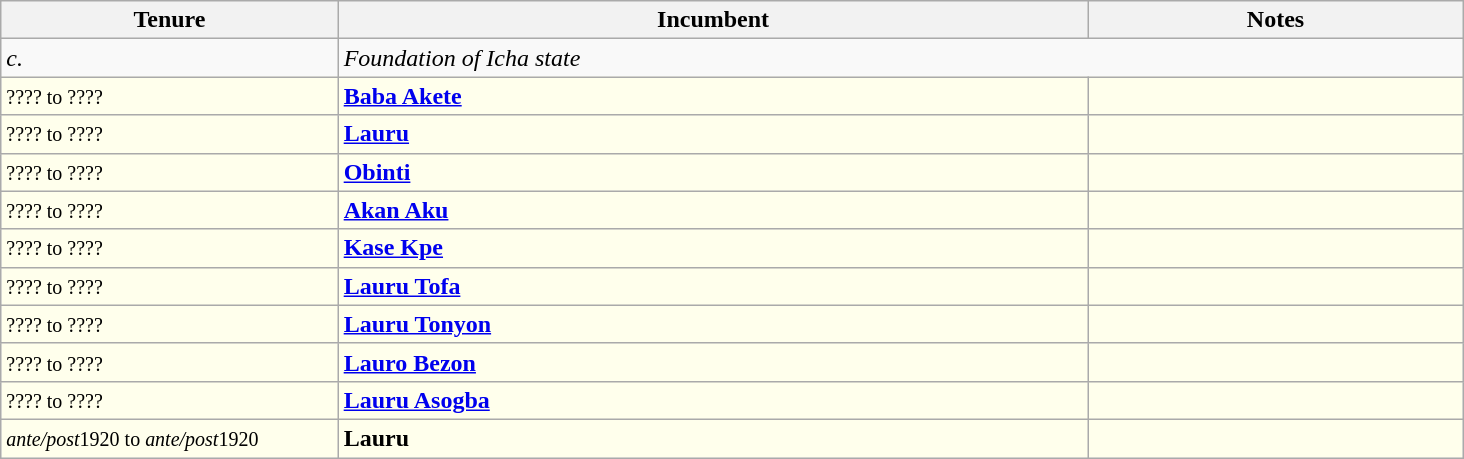<table class="wikitable">
<tr align=left>
<th width="18%">Tenure</th>
<th width="40%">Incumbent</th>
<th width="20%">Notes</th>
</tr>
<tr valign=top>
<td><em>c.</em></td>
<td colspan="2"><em>Foundation of Icha state</em></td>
</tr>
<tr valign=top bgcolor="#ffffec">
<td><small>???? to ????</small></td>
<td><strong><a href='#'>Baba Akete</a></strong></td>
<td></td>
</tr>
<tr valign=top bgcolor="#ffffec">
<td><small>???? to ????</small></td>
<td><strong><a href='#'>Lauru</a></strong></td>
<td></td>
</tr>
<tr valign=top bgcolor="#ffffec">
<td><small>???? to ????</small></td>
<td><strong><a href='#'>Obinti</a></strong></td>
<td></td>
</tr>
<tr valign=top bgcolor="#ffffec">
<td><small>???? to ????</small></td>
<td><strong><a href='#'>Akan Aku</a></strong></td>
<td></td>
</tr>
<tr valign=top bgcolor="#ffffec">
<td><small>???? to ????</small></td>
<td><strong><a href='#'>Kase Kpe</a></strong></td>
<td></td>
</tr>
<tr valign=top bgcolor="#ffffec">
<td><small>???? to ????</small></td>
<td><strong><a href='#'>Lauru Tofa</a></strong></td>
<td></td>
</tr>
<tr valign=top bgcolor="#ffffec">
<td><small>???? to ????</small></td>
<td><strong><a href='#'>Lauru Tonyon</a></strong></td>
<td></td>
</tr>
<tr valign=top bgcolor="#ffffec">
<td><small>???? to ????</small></td>
<td><strong><a href='#'>Lauro Bezon</a></strong></td>
<td></td>
</tr>
<tr valign=top bgcolor="#ffffec">
<td><small>???? to ????</small></td>
<td><strong><a href='#'>Lauru Asogba</a></strong></td>
<td></td>
</tr>
<tr valign=top bgcolor="#ffffec">
<td><small><em>ante/post</em>1920 to <em>ante/post</em>1920</small></td>
<td><strong>Lauru</strong></td>
<td></td>
</tr>
</table>
